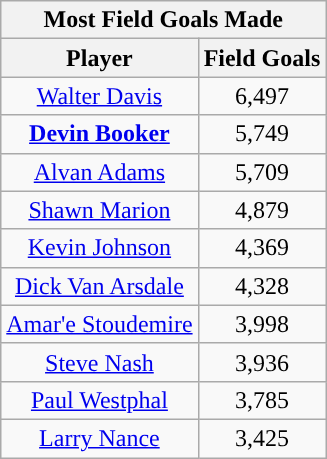<table class="wikitable sortable" style="text-align:center">
<tr>
<th colspan="5">Most Field Goals Made</th>
</tr>
<tr>
<th>Player</th>
<th>Field Goals</th>
</tr>
<tr>
<td><a href='#'>Walter Davis</a></td>
<td>6,497</td>
</tr>
<tr>
<td><strong><a href='#'>Devin Booker</a></strong></td>
<td>5,749</td>
</tr>
<tr>
<td><a href='#'>Alvan Adams</a></td>
<td>5,709</td>
</tr>
<tr>
<td><a href='#'>Shawn Marion</a></td>
<td>4,879</td>
</tr>
<tr>
<td><a href='#'>Kevin Johnson</a></td>
<td>4,369</td>
</tr>
<tr>
<td><a href='#'>Dick Van Arsdale</a></td>
<td>4,328</td>
</tr>
<tr>
<td><a href='#'>Amar'e Stoudemire</a></td>
<td>3,998</td>
</tr>
<tr>
<td><a href='#'>Steve Nash</a></td>
<td>3,936</td>
</tr>
<tr>
<td><a href='#'>Paul Westphal</a></td>
<td>3,785</td>
</tr>
<tr>
<td><a href='#'>Larry Nance</a></td>
<td>3,425</td>
</tr>
</table>
